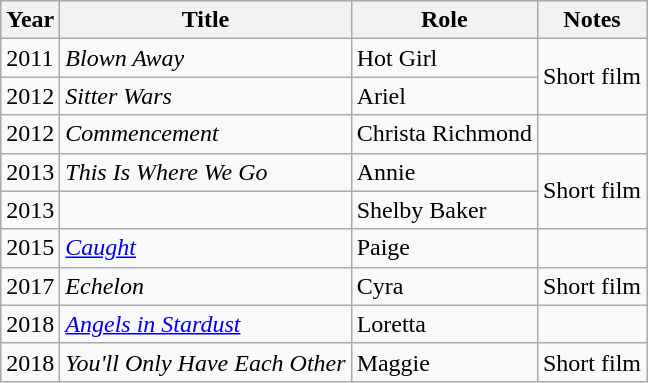<table class="wikitable sortable">
<tr>
<th>Year</th>
<th>Title</th>
<th>Role</th>
<th class="unsortable">Notes</th>
</tr>
<tr>
<td>2011</td>
<td><em>Blown Away</em></td>
<td>Hot Girl</td>
<td rowspan="2">Short film</td>
</tr>
<tr>
<td>2012</td>
<td><em>Sitter Wars</em></td>
<td>Ariel</td>
</tr>
<tr>
<td>2012</td>
<td><em>Commencement</em></td>
<td>Christa Richmond</td>
<td></td>
</tr>
<tr>
<td>2013</td>
<td><em>This Is Where We Go</em></td>
<td>Annie</td>
<td rowspan="2">Short film</td>
</tr>
<tr>
<td>2013</td>
<td><em></em></td>
<td>Shelby Baker</td>
</tr>
<tr>
<td>2015</td>
<td><em><a href='#'>Caught</a></em></td>
<td>Paige</td>
<td></td>
</tr>
<tr>
<td>2017</td>
<td><em>Echelon</em></td>
<td>Cyra</td>
<td>Short film</td>
</tr>
<tr>
<td>2018</td>
<td><em><a href='#'>Angels in Stardust</a></em></td>
<td>Loretta</td>
<td></td>
</tr>
<tr>
<td>2018</td>
<td><em>You'll Only Have Each Other</em></td>
<td>Maggie</td>
<td>Short film</td>
</tr>
</table>
